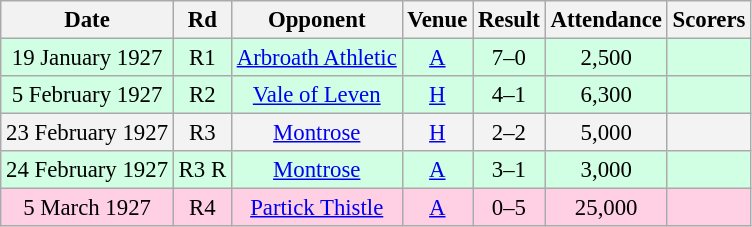<table class="wikitable sortable" style="font-size:95%; text-align:center">
<tr>
<th>Date</th>
<th>Rd</th>
<th>Opponent</th>
<th>Venue</th>
<th>Result</th>
<th>Attendance</th>
<th>Scorers</th>
</tr>
<tr bgcolor = "#d0ffe3">
<td>19 January 1927</td>
<td>R1</td>
<td><a href='#'>Arbroath Athletic</a></td>
<td><a href='#'>A</a></td>
<td>7–0</td>
<td>2,500</td>
<td></td>
</tr>
<tr bgcolor = "#d0ffe3">
<td>5 February 1927</td>
<td>R2</td>
<td><a href='#'>Vale of Leven</a></td>
<td><a href='#'>H</a></td>
<td>4–1</td>
<td>6,300</td>
<td></td>
</tr>
<tr bgcolor = "#f3f3f3">
<td>23 February 1927</td>
<td>R3</td>
<td><a href='#'>Montrose</a></td>
<td><a href='#'>H</a></td>
<td>2–2</td>
<td>5,000</td>
<td></td>
</tr>
<tr bgcolor = "#d0ffe3">
<td>24 February 1927</td>
<td>R3 R</td>
<td><a href='#'>Montrose</a></td>
<td><a href='#'>A</a></td>
<td>3–1</td>
<td>3,000</td>
<td></td>
</tr>
<tr bgcolor = "#ffd0e3">
<td>5 March 1927</td>
<td>R4</td>
<td><a href='#'>Partick Thistle</a></td>
<td><a href='#'>A</a></td>
<td>0–5</td>
<td>25,000</td>
<td></td>
</tr>
</table>
